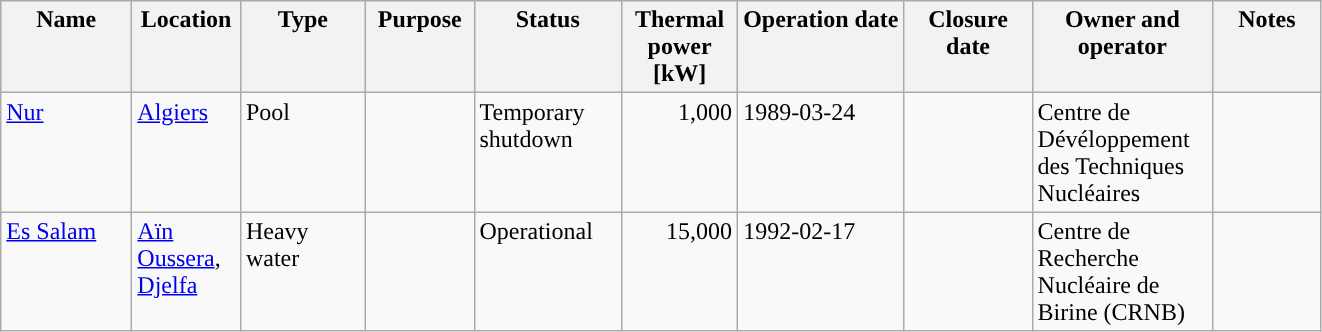<table class="wikitable" >
<tr valign="top">
<th width="80">Name</th>
<th width="65">Location</th>
<th width="76">Type</th>
<th width="65">Purpose</th>
<th width="91">Status</th>
<th width="70“">Thermal power [kW]</th>
<th width=„67“>Operation date</th>
<th width="78“">Closure date</th>
<th width="113“">Owner and operator</th>
<th width="65">Notes</th>
</tr>
<tr valign="top">
<td><a href='#'>Nur</a></td>
<td><a href='#'>Algiers</a></td>
<td>Pool</td>
<td> </td>
<td>Temporary shutdown</td>
<td align="right">1,000</td>
<td>1989-03-24</td>
<td></td>
<td>Centre de Dévéloppement des Techniques Nucléaires</td>
<td> </td>
</tr>
<tr valign="top">
<td><a href='#'>Es Salam</a></td>
<td><a href='#'>Aïn Oussera</a>, <a href='#'>Djelfa</a></td>
<td>Heavy water</td>
<td> </td>
<td>Operational</td>
<td align="right">15,000</td>
<td>1992-02-17</td>
<td> </td>
<td>Centre de Recherche Nucléaire de Birine (CRNB)</td>
<td> </td>
</tr>
</table>
